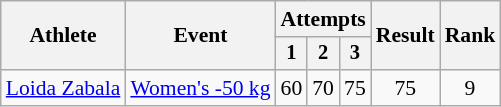<table class="wikitable" style="font-size:90%">
<tr>
<th rowspan="2">Athlete</th>
<th rowspan="2">Event</th>
<th colspan="3">Attempts</th>
<th rowspan="2">Result</th>
<th rowspan="2">Rank</th>
</tr>
<tr style="font-size:95%">
<th>1</th>
<th>2</th>
<th>3</th>
</tr>
<tr align=center>
<td align=left><a href='#'>Loida Zabala</a></td>
<td align=left><a href='#'>Women's -50 kg</a></td>
<td>60</td>
<td>70</td>
<td>75</td>
<td>75</td>
<td>9</td>
</tr>
</table>
